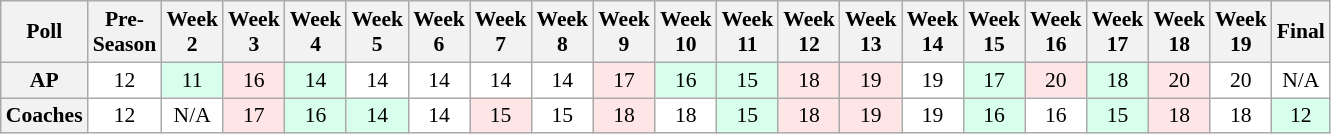<table class="wikitable" style="white-space:nowrap;font-size:90%">
<tr>
<th>Poll</th>
<th>Pre-<br>Season</th>
<th>Week<br>2</th>
<th>Week<br>3</th>
<th>Week<br>4</th>
<th>Week<br>5</th>
<th>Week<br>6</th>
<th>Week<br>7</th>
<th>Week<br>8</th>
<th>Week<br>9</th>
<th>Week<br>10</th>
<th>Week<br>11</th>
<th>Week<br>12</th>
<th>Week<br>13</th>
<th>Week<br>14</th>
<th>Week<br>15</th>
<th>Week<br>16</th>
<th>Week<br>17</th>
<th>Week<br>18</th>
<th>Week<br>19</th>
<th>Final</th>
</tr>
<tr style="text-align:center;">
<th>AP</th>
<td style="background:#FFFFFF;">12</td>
<td style="background:#D8FFEB;">11</td>
<td style="background:#FFE6E6;">16</td>
<td style="background:#D8FFEB;">14</td>
<td style="background:#FFFFFF;">14</td>
<td style="background:#FFFFFF;">14</td>
<td style="background:#FFFFFF;">14</td>
<td style="background:#FFFFFF;">14</td>
<td style="background:#FFE6E6;">17</td>
<td style="background:#D8FFEB;">16</td>
<td style="background:#D8FFEB;">15</td>
<td style="background:#FFE6E6;">18</td>
<td style="background:#FFE6E6;">19</td>
<td style="background:#FFFFFF;">19</td>
<td style="background:#D8FFEB;">17</td>
<td style="background:#FFE6E6;">20</td>
<td style="background:#D8FFEB;">18</td>
<td style="background:#FFE6E6;">20</td>
<td style="background:#FFFFFF;">20</td>
<td style="background:#FFFFFF;">N/A</td>
</tr>
<tr style="text-align:center;">
<th>Coaches</th>
<td style="background:#FFFFFF;">12</td>
<td style="background:#FFFFFF;">N/A</td>
<td style="background:#FFE6E6;">17</td>
<td style="background:#D8FFEB;">16</td>
<td style="background:#D8FFEB;">14</td>
<td style="background:#FFFFFF;">14</td>
<td style="background:#FFE6E6;">15</td>
<td style="background:#FFFFFF;">15</td>
<td style="background:#FFE6E6;">18</td>
<td style="background:#FFFFFF;">18</td>
<td style="background:#D8FFEB;">15</td>
<td style="background:#FFE6E6;">18</td>
<td style="background:#FFE6E6;">19</td>
<td style="background:#FFFFFF;">19</td>
<td style="background:#D8FFEB;">16</td>
<td style="background:#FFFFFF;">16</td>
<td style="background:#D8FFEB;">15</td>
<td style="background:#FFE6E6;">18</td>
<td style="background:#FFFFFF;">18</td>
<td style="background:#D8FFEB;">12</td>
</tr>
</table>
